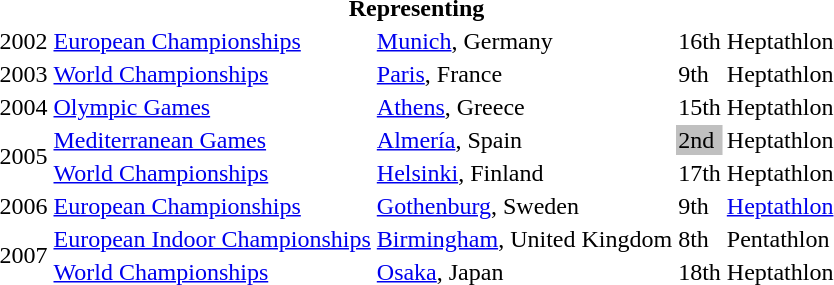<table>
<tr>
<th colspan="5">Representing </th>
</tr>
<tr>
<td>2002</td>
<td><a href='#'>European Championships</a></td>
<td><a href='#'>Munich</a>, Germany</td>
<td>16th</td>
<td>Heptathlon</td>
</tr>
<tr>
<td>2003</td>
<td><a href='#'>World Championships</a></td>
<td><a href='#'>Paris</a>, France</td>
<td>9th</td>
<td>Heptathlon</td>
</tr>
<tr>
<td>2004</td>
<td><a href='#'>Olympic Games</a></td>
<td><a href='#'>Athens</a>, Greece</td>
<td>15th</td>
<td>Heptathlon</td>
</tr>
<tr>
<td rowspan=2>2005</td>
<td><a href='#'>Mediterranean Games</a></td>
<td><a href='#'>Almería</a>, Spain</td>
<td bgcolor="silver">2nd</td>
<td>Heptathlon</td>
</tr>
<tr>
<td><a href='#'>World Championships</a></td>
<td><a href='#'>Helsinki</a>, Finland</td>
<td>17th</td>
<td>Heptathlon</td>
</tr>
<tr>
<td>2006</td>
<td><a href='#'>European Championships</a></td>
<td><a href='#'>Gothenburg</a>, Sweden</td>
<td>9th</td>
<td><a href='#'>Heptathlon</a></td>
</tr>
<tr>
<td rowspan=2>2007</td>
<td><a href='#'>European Indoor Championships</a></td>
<td><a href='#'>Birmingham</a>, United Kingdom</td>
<td>8th</td>
<td>Pentathlon</td>
</tr>
<tr>
<td><a href='#'>World Championships</a></td>
<td><a href='#'>Osaka</a>, Japan</td>
<td>18th</td>
<td>Heptathlon</td>
</tr>
</table>
